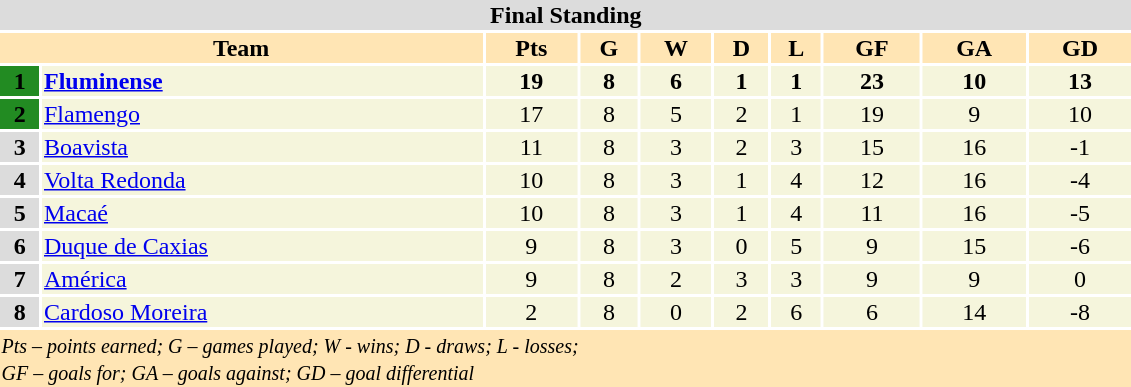<table width=60%>
<tr>
<th colspan="10" bgcolor=#DCDCDC><span>Final Standing</span></th>
</tr>
<tr>
<th colspan="2" bgcolor=#ffe5b4><span>Team</span></th>
<th bgcolor=#ffe5b4 align="center"><span>Pts</span></th>
<th bgcolor=#ffe5b4 align="center"><span>G</span></th>
<th bgcolor=#ffe5b4 align="center"><span>W</span></th>
<th bgcolor=#ffe5b4 align="center"><span>D</span></th>
<th bgcolor=#ffe5b4 align="center"><span>L</span></th>
<th bgcolor=#ffe5b4 align="center"><span>GF</span></th>
<th bgcolor=#ffe5b4 align="center"><span>GA</span></th>
<th bgcolor=#ffe5b4 align="center"><span>GD</span></th>
</tr>
<tr>
<th bgcolor=#228B22 align="center"><span>1</span></th>
<td bgcolor=#f5f5dc><strong><a href='#'>Fluminense</a></strong></td>
<td bgcolor=#f5f5dc align="center"><strong>19</strong></td>
<td bgcolor=#f5f5dc align="center"><strong>8</strong></td>
<td bgcolor=#f5f5dc align="center"><strong>6</strong></td>
<td bgcolor=#f5f5dc align="center"><strong>1</strong></td>
<td bgcolor=#f5f5dc align="center"><strong>1</strong></td>
<td bgcolor=#f5f5dc align="center"><strong>23</strong></td>
<td bgcolor=#f5f5dc align="center"><strong>10</strong></td>
<td bgcolor=#f5f5dc align="center"><strong>13</strong></td>
</tr>
<tr>
<th bgcolor=#228B22 align="center"><span>2</span></th>
<td bgcolor=#f5f5dc><a href='#'>Flamengo</a></td>
<td bgcolor=#f5f5dc align="center">17</td>
<td bgcolor=#f5f5dc align="center">8</td>
<td bgcolor=#f5f5dc align="center">5</td>
<td bgcolor=#f5f5dc align="center">2</td>
<td bgcolor=#f5f5dc align="center">1</td>
<td bgcolor=#f5f5dc align="center">19</td>
<td bgcolor=#f5f5dc align="center">9</td>
<td bgcolor=#f5f5dc align="center">10</td>
</tr>
<tr>
<th bgcolor=#DCDCDC align="center"><span>3</span></th>
<td bgcolor=#f5f5dc><a href='#'>Boavista</a></td>
<td bgcolor=#f5f5dc align="center">11</td>
<td bgcolor=#f5f5dc align="center">8</td>
<td bgcolor=#f5f5dc align="center">3</td>
<td bgcolor=#f5f5dc align="center">2</td>
<td bgcolor=#f5f5dc align="center">3</td>
<td bgcolor=#f5f5dc align="center">15</td>
<td bgcolor=#f5f5dc align="center">16</td>
<td bgcolor=#f5f5dc align="center">-1</td>
</tr>
<tr>
<th bgcolor=#DCDCDC align="center"><span>4</span></th>
<td bgcolor=#f5f5dc><a href='#'>Volta Redonda</a></td>
<td bgcolor=#f5f5dc align="center">10</td>
<td bgcolor=#f5f5dc align="center">8</td>
<td bgcolor=#f5f5dc align="center">3</td>
<td bgcolor=#f5f5dc align="center">1</td>
<td bgcolor=#f5f5dc align="center">4</td>
<td bgcolor=#f5f5dc align="center">12</td>
<td bgcolor=#f5f5dc align="center">16</td>
<td bgcolor=#f5f5dc align="center">-4</td>
</tr>
<tr>
<th bgcolor=#DCDCDC align="center"><span>5</span></th>
<td bgcolor=#f5f5dc><a href='#'>Macaé</a></td>
<td bgcolor=#f5f5dc align="center">10</td>
<td bgcolor=#f5f5dc align="center">8</td>
<td bgcolor=#f5f5dc align="center">3</td>
<td bgcolor=#f5f5dc align="center">1</td>
<td bgcolor=#f5f5dc align="center">4</td>
<td bgcolor=#f5f5dc align="center">11</td>
<td bgcolor=#f5f5dc align="center">16</td>
<td bgcolor=#f5f5dc align="center">-5</td>
</tr>
<tr>
<th bgcolor=#DCDCDC align="center"><span>6</span></th>
<td bgcolor=#f5f5dc><a href='#'>Duque de Caxias</a></td>
<td bgcolor=#f5f5dc align="center">9</td>
<td bgcolor=#f5f5dc align="center">8</td>
<td bgcolor=#f5f5dc align="center">3</td>
<td bgcolor=#f5f5dc align="center">0</td>
<td bgcolor=#f5f5dc align="center">5</td>
<td bgcolor=#f5f5dc align="center">9</td>
<td bgcolor=#f5f5dc align="center">15</td>
<td bgcolor=#f5f5dc align="center">-6</td>
</tr>
<tr>
<th bgcolor=#DCDCDC align="center"><span>7</span></th>
<td bgcolor=#f5f5dc><a href='#'>América</a></td>
<td bgcolor=#f5f5dc align="center">9</td>
<td bgcolor=#f5f5dc align="center">8</td>
<td bgcolor=#f5f5dc align="center">2</td>
<td bgcolor=#f5f5dc align="center">3</td>
<td bgcolor=#f5f5dc align="center">3</td>
<td bgcolor=#f5f5dc align="center">9</td>
<td bgcolor=#f5f5dc align="center">9</td>
<td bgcolor=#f5f5dc align="center">0</td>
</tr>
<tr>
<th bgcolor=#DCDCDC align="center"><span>8</span></th>
<td bgcolor=#f5f5dc><a href='#'>Cardoso Moreira</a></td>
<td bgcolor=#f5f5dc align="center">2</td>
<td bgcolor=#f5f5dc align="center">8</td>
<td bgcolor=#f5f5dc align="center">0</td>
<td bgcolor=#f5f5dc align="center">2</td>
<td bgcolor=#f5f5dc align="center">6</td>
<td bgcolor=#f5f5dc align="center">6</td>
<td bgcolor=#f5f5dc align="center">14</td>
<td bgcolor=#f5f5dc align="center">-8</td>
</tr>
<tr bgcolor=#ffe5b4>
<td colspan="10"><small><em>Pts – points earned; G – games played; W - wins; D - draws; L - losses;</em></small><br> <small><em>GF – goals for; GA – goals against; GD – goal differential</em></small></td>
</tr>
</table>
